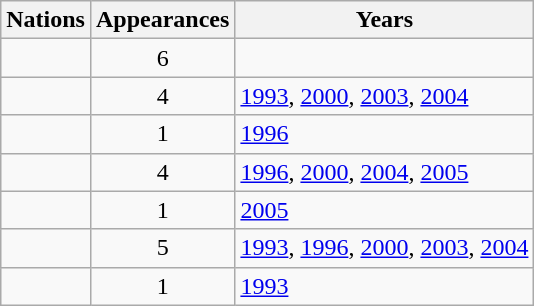<table class="wikitable">
<tr>
<th>Nations</th>
<th>Appearances</th>
<th>Years</th>
</tr>
<tr>
<td></td>
<td align=center>6</td>
<td></td>
</tr>
<tr>
<td></td>
<td align=center>4</td>
<td><a href='#'>1993</a>, <a href='#'>2000</a>, <a href='#'>2003</a>, <a href='#'>2004</a></td>
</tr>
<tr>
<td></td>
<td align=center>1</td>
<td><a href='#'>1996</a></td>
</tr>
<tr>
<td></td>
<td align=center>4</td>
<td><a href='#'>1996</a>, <a href='#'>2000</a>, <a href='#'>2004</a>, <a href='#'>2005</a></td>
</tr>
<tr>
<td></td>
<td align=center>1</td>
<td><a href='#'>2005</a></td>
</tr>
<tr>
<td></td>
<td align=center>5</td>
<td><a href='#'>1993</a>, <a href='#'>1996</a>, <a href='#'>2000</a>, <a href='#'>2003</a>, <a href='#'>2004</a></td>
</tr>
<tr>
<td></td>
<td align=center>1</td>
<td><a href='#'>1993</a></td>
</tr>
</table>
